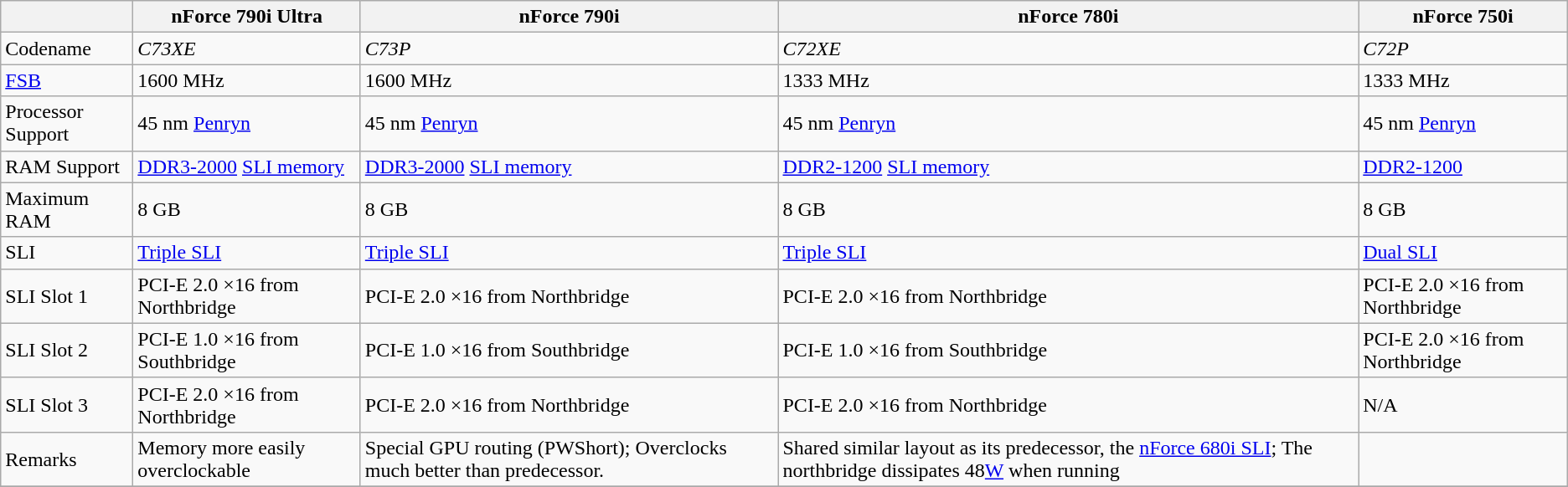<table class="wikitable" border="1">
<tr>
<th></th>
<th>nForce 790i Ultra</th>
<th>nForce 790i</th>
<th>nForce 780i</th>
<th>nForce 750i</th>
</tr>
<tr>
<td>Codename</td>
<td><em>C73XE</em></td>
<td><em>C73P</em></td>
<td><em>C72XE</em></td>
<td><em>C72P</em></td>
</tr>
<tr>
<td><a href='#'>FSB</a></td>
<td>1600 MHz</td>
<td>1600 MHz</td>
<td>1333 MHz</td>
<td>1333 MHz</td>
</tr>
<tr>
<td>Processor Support</td>
<td>45 nm <a href='#'>Penryn</a></td>
<td>45 nm <a href='#'>Penryn</a></td>
<td>45 nm <a href='#'>Penryn</a></td>
<td>45 nm <a href='#'>Penryn</a></td>
</tr>
<tr>
<td>RAM Support</td>
<td><a href='#'>DDR3-2000</a> <a href='#'>SLI memory</a></td>
<td><a href='#'>DDR3-2000</a> <a href='#'>SLI memory</a></td>
<td><a href='#'>DDR2-1200</a> <a href='#'>SLI memory</a></td>
<td><a href='#'>DDR2-1200</a></td>
</tr>
<tr>
<td>Maximum RAM</td>
<td>8 GB</td>
<td>8 GB</td>
<td>8 GB</td>
<td>8 GB</td>
</tr>
<tr>
<td>SLI</td>
<td><a href='#'>Triple SLI</a></td>
<td><a href='#'>Triple SLI</a></td>
<td><a href='#'>Triple SLI</a></td>
<td><a href='#'>Dual SLI</a></td>
</tr>
<tr>
<td>SLI Slot 1</td>
<td>PCI-E 2.0 ×16 from Northbridge</td>
<td>PCI-E 2.0 ×16 from Northbridge</td>
<td>PCI-E 2.0 ×16 from Northbridge</td>
<td>PCI-E 2.0 ×16 from Northbridge</td>
</tr>
<tr>
<td>SLI Slot 2</td>
<td>PCI-E 1.0 ×16 from Southbridge</td>
<td>PCI-E 1.0 ×16 from Southbridge</td>
<td>PCI-E 1.0 ×16 from Southbridge</td>
<td>PCI-E 2.0 ×16 from Northbridge</td>
</tr>
<tr>
<td>SLI Slot 3</td>
<td>PCI-E 2.0 ×16 from Northbridge</td>
<td>PCI-E 2.0 ×16 from Northbridge</td>
<td>PCI-E 2.0 ×16 from Northbridge</td>
<td>N/A</td>
</tr>
<tr>
<td>Remarks</td>
<td>Memory more easily overclockable</td>
<td>Special GPU routing (PWShort); Overclocks much better than predecessor.</td>
<td>Shared similar layout as its predecessor, the <a href='#'>nForce 680i SLI</a>; The northbridge dissipates 48<a href='#'>W</a> when running</td>
<td></td>
</tr>
<tr>
</tr>
</table>
